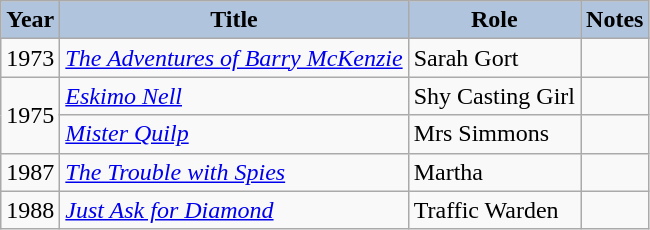<table class="wikitable" style="font-size:100%">
<tr style="text-align:center;">
<th style="background:#B0C4DE;">Year</th>
<th style="background:#B0C4DE;">Title</th>
<th style="background:#B0C4DE;">Role</th>
<th style="background:#B0C4DE;">Notes</th>
</tr>
<tr>
<td>1973</td>
<td><em><a href='#'>The Adventures of Barry McKenzie</a></em></td>
<td>Sarah Gort</td>
<td></td>
</tr>
<tr>
<td rowspan=2>1975</td>
<td><em><a href='#'>Eskimo Nell</a></em></td>
<td>Shy Casting Girl</td>
<td></td>
</tr>
<tr>
<td><em><a href='#'>Mister Quilp</a></em></td>
<td>Mrs Simmons</td>
<td></td>
</tr>
<tr>
<td>1987</td>
<td><em><a href='#'>The Trouble with Spies</a></em></td>
<td>Martha</td>
<td></td>
</tr>
<tr>
<td>1988</td>
<td><em><a href='#'>Just Ask for Diamond</a></em></td>
<td>Traffic Warden</td>
<td></td>
</tr>
</table>
